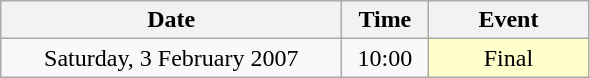<table class = "wikitable" style="text-align:center;">
<tr>
<th width=220>Date</th>
<th width=50>Time</th>
<th width=100>Event</th>
</tr>
<tr>
<td>Saturday, 3 February 2007</td>
<td>10:00</td>
<td bgcolor=ffffcc>Final</td>
</tr>
</table>
